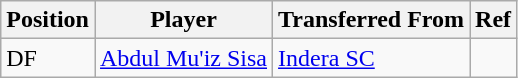<table class="wikitable sortable" style="text-align:center; font-size:100%; text-align:left;">
<tr>
<th>Position</th>
<th>Player</th>
<th>Transferred From</th>
<th>Ref</th>
</tr>
<tr>
<td>DF</td>
<td> <a href='#'>Abdul Mu'iz Sisa</a></td>
<td> <a href='#'>Indera SC</a></td>
<td></td>
</tr>
</table>
